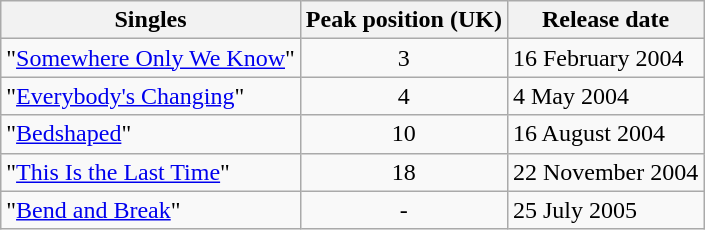<table class="wikitable">
<tr>
<th>Singles</th>
<th>Peak position (UK)</th>
<th>Release date</th>
</tr>
<tr>
<td>"<a href='#'>Somewhere Only We Know</a>"</td>
<td style="text-align:center;">3</td>
<td>16 February 2004</td>
</tr>
<tr>
<td>"<a href='#'>Everybody's Changing</a>"</td>
<td style="text-align:center;">4</td>
<td>4 May 2004</td>
</tr>
<tr>
<td>"<a href='#'>Bedshaped</a>"</td>
<td style="text-align:center;">10</td>
<td>16 August 2004</td>
</tr>
<tr>
<td>"<a href='#'>This Is the Last Time</a>"</td>
<td style="text-align:center;">18</td>
<td>22 November 2004</td>
</tr>
<tr>
<td>"<a href='#'>Bend and Break</a>"</td>
<td style="text-align:center;">-</td>
<td>25 July 2005</td>
</tr>
</table>
